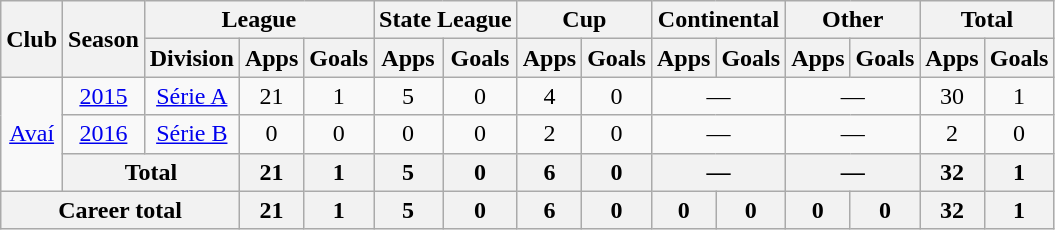<table class="wikitable" style="text-align: center;">
<tr>
<th rowspan="2">Club</th>
<th rowspan="2">Season</th>
<th colspan="3">League</th>
<th colspan="2">State League</th>
<th colspan="2">Cup</th>
<th colspan="2">Continental</th>
<th colspan="2">Other</th>
<th colspan="2">Total</th>
</tr>
<tr>
<th>Division</th>
<th>Apps</th>
<th>Goals</th>
<th>Apps</th>
<th>Goals</th>
<th>Apps</th>
<th>Goals</th>
<th>Apps</th>
<th>Goals</th>
<th>Apps</th>
<th>Goals</th>
<th>Apps</th>
<th>Goals</th>
</tr>
<tr>
<td rowspan="3" valign="center"><a href='#'>Avaí</a></td>
<td><a href='#'>2015</a></td>
<td><a href='#'>Série A</a></td>
<td>21</td>
<td>1</td>
<td>5</td>
<td>0</td>
<td>4</td>
<td>0</td>
<td colspan="2">—</td>
<td colspan="2">—</td>
<td>30</td>
<td>1</td>
</tr>
<tr>
<td><a href='#'>2016</a></td>
<td><a href='#'>Série B</a></td>
<td>0</td>
<td>0</td>
<td>0</td>
<td>0</td>
<td>2</td>
<td>0</td>
<td colspan="2">—</td>
<td colspan="2">—</td>
<td>2</td>
<td>0</td>
</tr>
<tr>
<th colspan="2">Total</th>
<th>21</th>
<th>1</th>
<th>5</th>
<th>0</th>
<th>6</th>
<th>0</th>
<th colspan="2">—</th>
<th colspan="2">—</th>
<th>32</th>
<th>1</th>
</tr>
<tr>
<th colspan="3"><strong>Career total</strong></th>
<th>21</th>
<th>1</th>
<th>5</th>
<th>0</th>
<th>6</th>
<th>0</th>
<th>0</th>
<th>0</th>
<th>0</th>
<th>0</th>
<th>32</th>
<th>1</th>
</tr>
</table>
